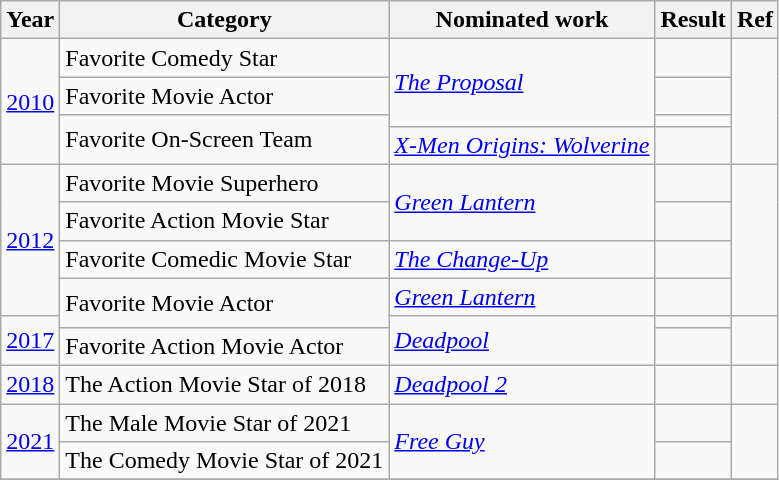<table class="wikitable">
<tr>
<th>Year</th>
<th>Category</th>
<th>Nominated work</th>
<th>Result</th>
<th>Ref</th>
</tr>
<tr>
<td rowspan="4"><a href='#'>2010</a></td>
<td>Favorite Comedy Star</td>
<td rowspan=3><em><a href='#'>The Proposal</a></em></td>
<td></td>
<td rowspan=4></td>
</tr>
<tr>
<td>Favorite Movie Actor</td>
<td></td>
</tr>
<tr>
<td rowspan="2">Favorite On-Screen Team</td>
<td></td>
</tr>
<tr>
<td><em><a href='#'>X-Men Origins: Wolverine</a></em></td>
<td></td>
</tr>
<tr>
<td rowspan="4"><a href='#'>2012</a></td>
<td>Favorite Movie Superhero</td>
<td rowspan=2><em><a href='#'>Green Lantern</a></em></td>
<td></td>
<td rowspan=4></td>
</tr>
<tr>
<td>Favorite Action Movie Star</td>
<td></td>
</tr>
<tr>
<td>Favorite Comedic Movie Star</td>
<td><em><a href='#'>The Change-Up</a></em></td>
<td></td>
</tr>
<tr>
<td rowspan="2">Favorite Movie Actor</td>
<td><em><a href='#'>Green Lantern</a></em></td>
<td></td>
</tr>
<tr>
<td rowspan="2"><a href='#'>2017</a></td>
<td rowspan="2"><em><a href='#'>Deadpool</a></em></td>
<td></td>
<td rowspan=2></td>
</tr>
<tr>
<td>Favorite Action Movie Actor</td>
<td></td>
</tr>
<tr>
<td><a href='#'>2018</a></td>
<td>The Action Movie Star of 2018</td>
<td><em><a href='#'>Deadpool 2</a></em></td>
<td></td>
<td></td>
</tr>
<tr>
<td rowspan="2"><a href='#'>2021</a></td>
<td>The Male Movie Star of 2021</td>
<td rowspan="2"><em><a href='#'>Free Guy</a></em></td>
<td></td>
<td rowspan="2"></td>
</tr>
<tr>
<td>The Comedy Movie Star of 2021</td>
<td></td>
</tr>
<tr>
</tr>
</table>
